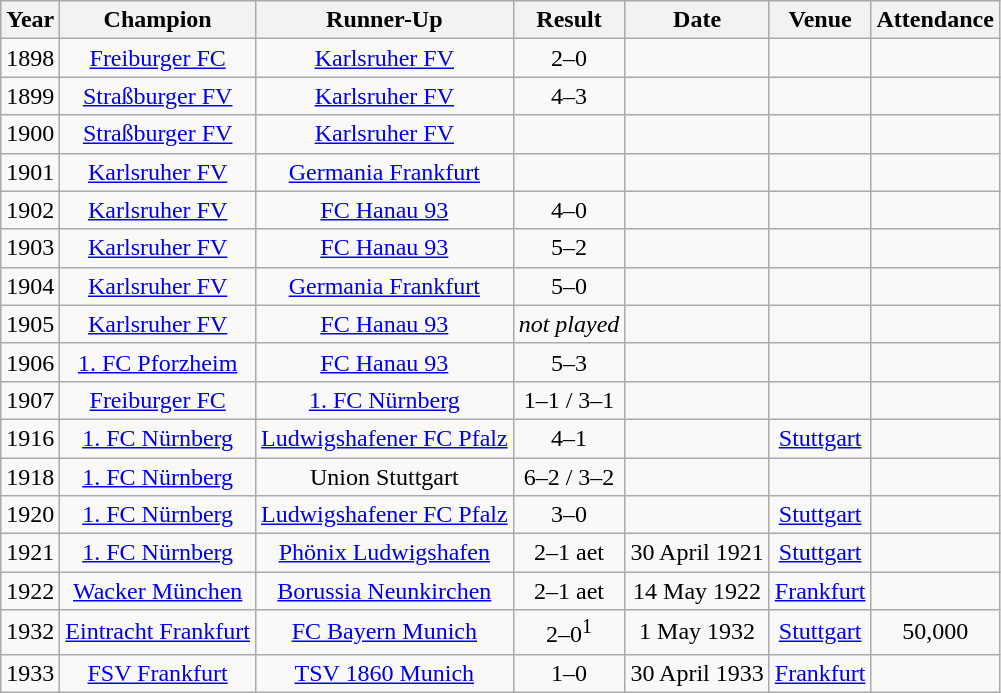<table class=wikitable>
<tr>
<th>Year</th>
<th style="text-align:center">Champion</th>
<th style="text-align:center">Runner-Up</th>
<th style="text-align:center">Result</th>
<th style="text-align:center">Date</th>
<th style="text-align:center">Venue</th>
<th style="text-align:center">Attendance</th>
</tr>
<tr align="center">
<td>1898</td>
<td><a href='#'>Freiburger FC</a></td>
<td><a href='#'>Karlsruher FV</a></td>
<td>2–0</td>
<td></td>
<td></td>
<td></td>
</tr>
<tr align="center">
<td>1899</td>
<td><a href='#'>Straßburger FV</a></td>
<td><a href='#'>Karlsruher FV</a></td>
<td>4–3</td>
<td></td>
<td></td>
<td></td>
</tr>
<tr align="center">
<td>1900</td>
<td><a href='#'>Straßburger FV</a></td>
<td><a href='#'>Karlsruher FV</a></td>
<td></td>
<td></td>
<td></td>
<td></td>
</tr>
<tr align="center">
<td>1901</td>
<td><a href='#'>Karlsruher FV</a></td>
<td><a href='#'>Germania Frankfurt</a></td>
<td></td>
<td></td>
<td></td>
<td></td>
</tr>
<tr align="center">
<td>1902</td>
<td><a href='#'>Karlsruher FV</a></td>
<td><a href='#'>FC Hanau 93</a></td>
<td>4–0</td>
<td></td>
<td></td>
<td></td>
</tr>
<tr align="center">
<td>1903</td>
<td><a href='#'>Karlsruher FV</a></td>
<td><a href='#'>FC Hanau 93</a></td>
<td>5–2</td>
<td></td>
<td></td>
<td></td>
</tr>
<tr align="center">
<td>1904</td>
<td><a href='#'>Karlsruher FV</a></td>
<td><a href='#'>Germania Frankfurt</a></td>
<td>5–0</td>
<td></td>
<td></td>
<td></td>
</tr>
<tr align="center">
<td>1905</td>
<td><a href='#'>Karlsruher FV</a></td>
<td><a href='#'>FC Hanau 93</a></td>
<td><em>not played</em></td>
<td></td>
<td></td>
<td></td>
</tr>
<tr align="center">
<td>1906</td>
<td><a href='#'>1. FC Pforzheim</a></td>
<td><a href='#'>FC Hanau 93</a></td>
<td>5–3</td>
<td></td>
<td></td>
<td></td>
</tr>
<tr align="center">
<td>1907</td>
<td><a href='#'>Freiburger FC</a></td>
<td><a href='#'>1. FC Nürnberg</a></td>
<td>1–1 / 3–1</td>
<td></td>
<td></td>
<td></td>
</tr>
<tr align="center">
<td>1916</td>
<td><a href='#'>1. FC Nürnberg</a></td>
<td><a href='#'>Ludwigshafener FC Pfalz</a></td>
<td>4–1</td>
<td></td>
<td><a href='#'>Stuttgart</a></td>
<td></td>
</tr>
<tr align="center">
<td>1918</td>
<td><a href='#'>1. FC Nürnberg</a></td>
<td>Union Stuttgart</td>
<td>6–2 / 3–2</td>
<td></td>
<td></td>
<td></td>
</tr>
<tr align="center">
<td>1920</td>
<td><a href='#'>1. FC Nürnberg</a></td>
<td><a href='#'>Ludwigshafener FC Pfalz</a></td>
<td>3–0</td>
<td></td>
<td><a href='#'>Stuttgart</a></td>
<td></td>
</tr>
<tr align="center">
<td>1921</td>
<td><a href='#'>1. FC Nürnberg</a></td>
<td><a href='#'>Phönix Ludwigshafen</a></td>
<td>2–1 aet</td>
<td>30 April 1921</td>
<td><a href='#'>Stuttgart</a></td>
<td></td>
</tr>
<tr align="center">
<td>1922</td>
<td><a href='#'>Wacker München</a></td>
<td><a href='#'>Borussia Neunkirchen</a></td>
<td>2–1 aet</td>
<td>14 May 1922</td>
<td><a href='#'>Frankfurt</a></td>
<td></td>
</tr>
<tr align="center">
<td>1932</td>
<td><a href='#'>Eintracht Frankfurt</a></td>
<td><a href='#'>FC Bayern Munich</a></td>
<td>2–0<sup>1</sup></td>
<td>1 May 1932</td>
<td><a href='#'>Stuttgart</a></td>
<td>50,000</td>
</tr>
<tr align="center">
<td>1933</td>
<td><a href='#'>FSV Frankfurt</a></td>
<td><a href='#'>TSV 1860 Munich</a></td>
<td>1–0</td>
<td>30 April 1933</td>
<td><a href='#'>Frankfurt</a></td>
<td></td>
</tr>
</table>
